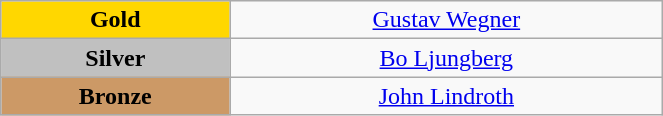<table class="wikitable" style="text-align:center; " width="35%">
<tr>
<td bgcolor="gold"><strong>Gold</strong></td>
<td><a href='#'>Gustav Wegner</a><br>  <small><em></em></small></td>
</tr>
<tr>
<td bgcolor="silver"><strong>Silver</strong></td>
<td><a href='#'>Bo Ljungberg</a><br>  <small><em></em></small></td>
</tr>
<tr>
<td bgcolor="CC9966"><strong>Bronze</strong></td>
<td><a href='#'>John Lindroth</a><br>  <small><em></em></small></td>
</tr>
</table>
